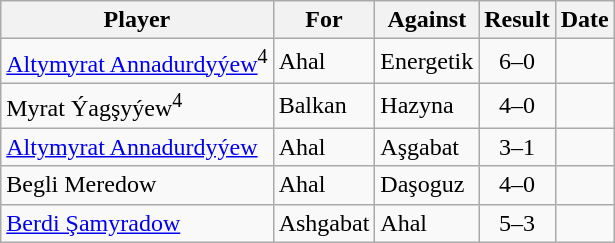<table class="wikitable sortable">
<tr>
<th>Player</th>
<th>For</th>
<th>Against</th>
<th style="text-align:center">Result</th>
<th>Date</th>
</tr>
<tr>
<td> <a href='#'>Altymyrat Annadurdyýew</a><sup>4</sup></td>
<td>Ahal</td>
<td>Energetik</td>
<td style="text-align:center;">6–0</td>
<td></td>
</tr>
<tr>
<td> Myrat Ýagşyýew<sup>4</sup></td>
<td>Balkan</td>
<td>Hazyna</td>
<td style="text-align:center;">4–0</td>
<td></td>
</tr>
<tr>
<td> <a href='#'>Altymyrat Annadurdyýew</a></td>
<td>Ahal</td>
<td>Aşgabat</td>
<td style="text-align:center;">3–1</td>
<td></td>
</tr>
<tr>
<td> Begli Meredow</td>
<td>Ahal</td>
<td>Daşoguz</td>
<td style="text-align:center;">4–0</td>
<td></td>
</tr>
<tr>
<td> <a href='#'>Berdi Şamyradow</a></td>
<td>Ashgabat</td>
<td>Ahal</td>
<td style="text-align:center;">5–3</td>
<td></td>
</tr>
</table>
